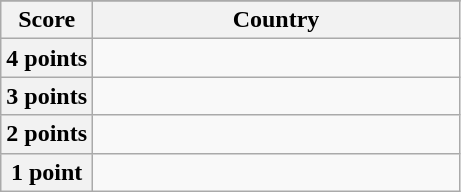<table class="wikitable">
<tr>
</tr>
<tr>
<th scope="col" width="20%">Score</th>
<th scope="col">Country</th>
</tr>
<tr>
<th scope="row">4 points</th>
<td></td>
</tr>
<tr>
<th scope="row">3 points</th>
<td></td>
</tr>
<tr>
<th scope="row">2 points</th>
<td></td>
</tr>
<tr>
<th scope="row">1 point</th>
<td></td>
</tr>
</table>
